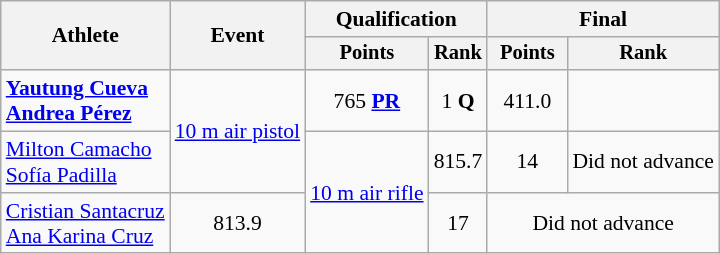<table class=wikitable style=font-size:90%;text-align:center>
<tr>
<th rowspan=2>Athlete</th>
<th rowspan=2>Event</th>
<th colspan=2>Qualification</th>
<th colspan=2>Final</th>
</tr>
<tr style=font-size:95%>
<th>Points</th>
<th>Rank</th>
<th>Points</th>
<th>Rank</th>
</tr>
<tr>
<td align=left><strong><a href='#'>Yautung Cueva</a><br><a href='#'>Andrea Pérez</a></strong></td>
<td align=left rowspan=2><a href='#'>10 m air pistol</a></td>
<td>765 <strong><a href='#'>PR</a></strong></td>
<td>1 <strong>Q</strong></td>
<td>411.0</td>
<td></td>
</tr>
<tr>
<td align=left><a href='#'>Milton Camacho</a><br><a href='#'>Sofía Padilla</a></td>
<td align=left rowspan=2><a href='#'>10 m air rifle</a></td>
<td>815.7</td>
<td>14</td>
<td colspan=2>Did not advance</td>
</tr>
<tr>
<td align=left><a href='#'>Cristian Santacruz</a><br><a href='#'>Ana Karina Cruz</a></td>
<td>813.9</td>
<td>17</td>
<td colspan=2>Did not advance</td>
</tr>
</table>
